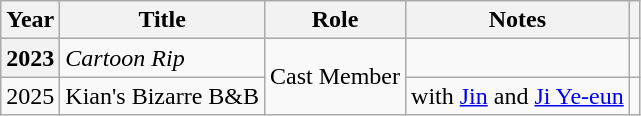<table class="wikitable  plainrowheaders">
<tr>
<th scope="col">Year</th>
<th scope="col">Title</th>
<th scope="col">Role</th>
<th>Notes</th>
<th scope="col" class="unsortable"></th>
</tr>
<tr>
<th scope="row">2023</th>
<td><em>Cartoon Rip</em></td>
<td rowspan="2">Cast Member</td>
<td></td>
<td></td>
</tr>
<tr>
<td>2025</td>
<td>Kian's Bizarre B&B</td>
<td>with <a href='#'>Jin</a> and <a href='#'>Ji Ye-eun</a></td>
<td></td>
</tr>
</table>
